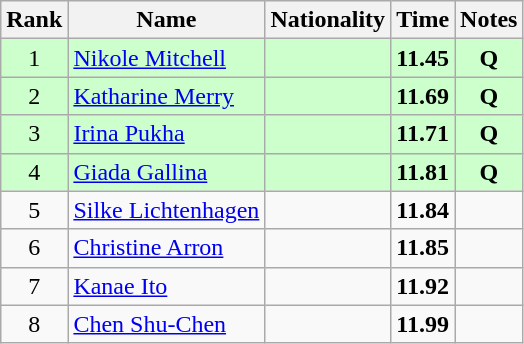<table class="wikitable sortable" style="text-align:center">
<tr>
<th>Rank</th>
<th>Name</th>
<th>Nationality</th>
<th>Time</th>
<th>Notes</th>
</tr>
<tr bgcolor=ccffcc>
<td>1</td>
<td align=left><a href='#'>Nikole Mitchell</a></td>
<td align=left></td>
<td><strong>11.45</strong></td>
<td><strong>Q</strong></td>
</tr>
<tr bgcolor=ccffcc>
<td>2</td>
<td align=left><a href='#'>Katharine Merry</a></td>
<td align=left></td>
<td><strong>11.69</strong></td>
<td><strong>Q</strong></td>
</tr>
<tr bgcolor=ccffcc>
<td>3</td>
<td align=left><a href='#'>Irina Pukha</a></td>
<td align=left></td>
<td><strong>11.71</strong></td>
<td><strong>Q</strong></td>
</tr>
<tr bgcolor=ccffcc>
<td>4</td>
<td align=left><a href='#'>Giada Gallina</a></td>
<td align=left></td>
<td><strong>11.81</strong></td>
<td><strong>Q</strong></td>
</tr>
<tr>
<td>5</td>
<td align=left><a href='#'>Silke Lichtenhagen</a></td>
<td align=left></td>
<td><strong>11.84</strong></td>
<td></td>
</tr>
<tr>
<td>6</td>
<td align=left><a href='#'>Christine Arron</a></td>
<td align=left></td>
<td><strong>11.85</strong></td>
<td></td>
</tr>
<tr>
<td>7</td>
<td align=left><a href='#'>Kanae Ito</a></td>
<td align=left></td>
<td><strong>11.92</strong></td>
<td></td>
</tr>
<tr>
<td>8</td>
<td align=left><a href='#'>Chen Shu-Chen</a></td>
<td align=left></td>
<td><strong>11.99</strong></td>
<td></td>
</tr>
</table>
